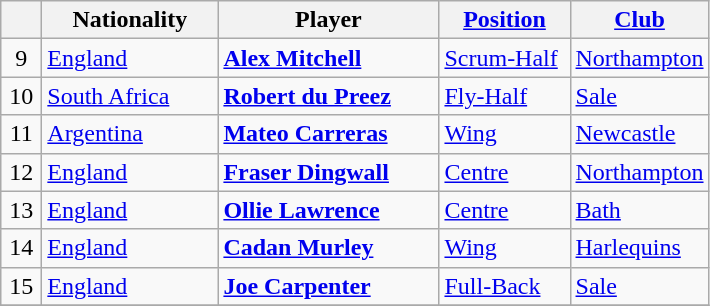<table class="wikitable">
<tr>
<th width=20></th>
<th width=110>Nationality</th>
<th width=140>Player</th>
<th width=80><a href='#'>Position</a></th>
<th width=80><a href='#'>Club</a></th>
</tr>
<tr>
<td align=center>9</td>
<td> <a href='#'>England</a></td>
<td><strong><a href='#'>Alex Mitchell</a></strong></td>
<td><a href='#'>Scrum-Half</a></td>
<td><a href='#'>Northampton</a></td>
</tr>
<tr>
<td align=center>10</td>
<td> <a href='#'>South Africa</a></td>
<td><strong><a href='#'>Robert du Preez</a></strong></td>
<td><a href='#'>Fly-Half</a></td>
<td><a href='#'>Sale</a></td>
</tr>
<tr>
<td align=center>11</td>
<td> <a href='#'>Argentina</a></td>
<td><strong><a href='#'>Mateo Carreras</a></strong></td>
<td><a href='#'>Wing</a></td>
<td><a href='#'>Newcastle</a></td>
</tr>
<tr>
<td align=center>12</td>
<td> <a href='#'>England</a></td>
<td><strong><a href='#'>Fraser Dingwall</a></strong></td>
<td><a href='#'>Centre</a></td>
<td><a href='#'>Northampton</a></td>
</tr>
<tr>
<td align=center>13</td>
<td> <a href='#'>England</a></td>
<td><strong><a href='#'>Ollie Lawrence</a></strong></td>
<td><a href='#'>Centre</a></td>
<td><a href='#'>Bath</a></td>
</tr>
<tr>
<td align=center>14</td>
<td> <a href='#'>England</a></td>
<td><strong><a href='#'>Cadan Murley</a></strong></td>
<td><a href='#'>Wing</a></td>
<td><a href='#'>Harlequins</a></td>
</tr>
<tr>
<td align=center>15</td>
<td> <a href='#'>England</a></td>
<td><strong><a href='#'>Joe Carpenter</a></strong></td>
<td><a href='#'>Full-Back</a></td>
<td><a href='#'>Sale</a></td>
</tr>
<tr>
</tr>
</table>
